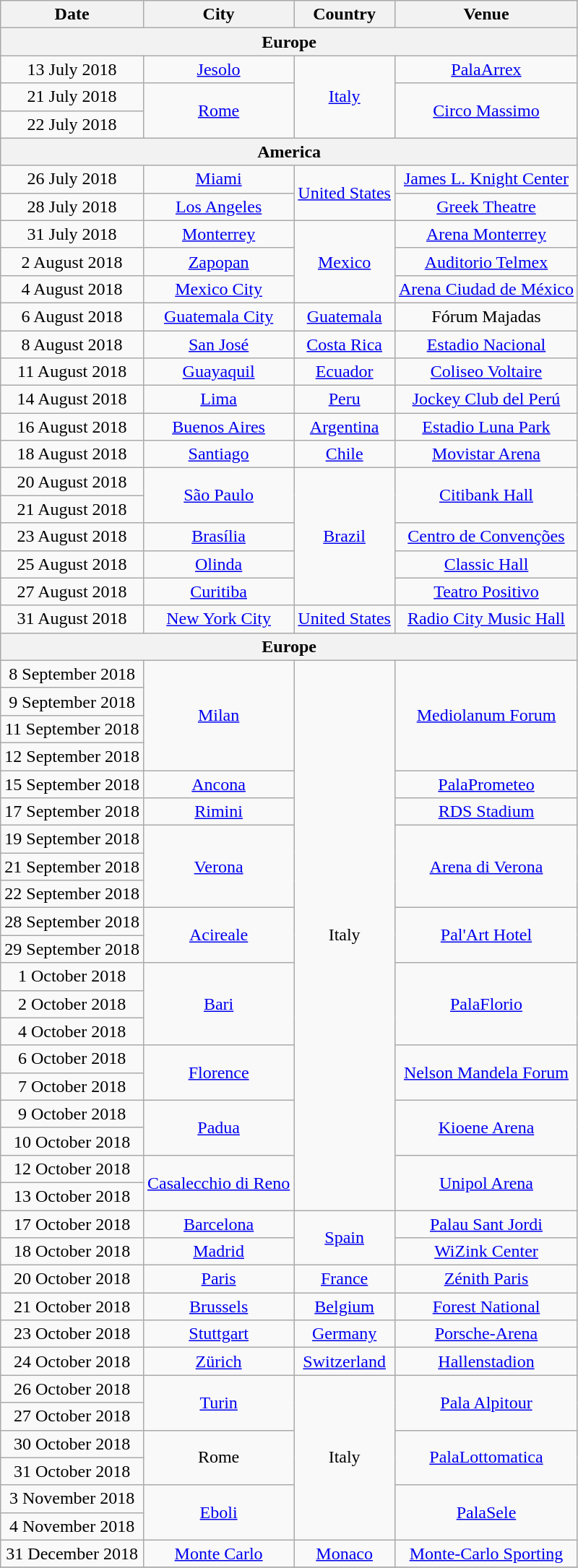<table class="wikitable" style="text-align:center;">
<tr>
<th scope="col">Date</th>
<th scope="col">City</th>
<th scope="col">Country</th>
<th scope="col">Venue</th>
</tr>
<tr>
<th colspan="4">Europe</th>
</tr>
<tr>
<td>13 July 2018</td>
<td><a href='#'>Jesolo</a></td>
<td rowspan="3"><a href='#'>Italy</a></td>
<td><a href='#'>PalaArrex</a></td>
</tr>
<tr>
<td>21 July 2018</td>
<td rowspan="2"><a href='#'>Rome</a></td>
<td rowspan="2"><a href='#'>Circo Massimo</a></td>
</tr>
<tr>
<td>22 July 2018</td>
</tr>
<tr>
<th colspan="4">America</th>
</tr>
<tr>
<td>26 July 2018</td>
<td><a href='#'>Miami</a></td>
<td rowspan="2"><a href='#'>United States</a></td>
<td><a href='#'>James L. Knight Center</a></td>
</tr>
<tr>
<td>28 July 2018</td>
<td><a href='#'>Los Angeles</a></td>
<td><a href='#'>Greek Theatre</a></td>
</tr>
<tr>
<td>31 July 2018</td>
<td><a href='#'>Monterrey</a></td>
<td rowspan="3"><a href='#'>Mexico</a></td>
<td><a href='#'>Arena Monterrey</a></td>
</tr>
<tr>
<td>2 August 2018</td>
<td><a href='#'>Zapopan</a></td>
<td><a href='#'>Auditorio Telmex</a></td>
</tr>
<tr>
<td>4 August 2018</td>
<td><a href='#'>Mexico City</a></td>
<td><a href='#'>Arena Ciudad de México</a></td>
</tr>
<tr>
<td>6 August 2018</td>
<td><a href='#'>Guatemala City</a></td>
<td><a href='#'>Guatemala</a></td>
<td>Fórum Majadas</td>
</tr>
<tr>
<td>8 August 2018</td>
<td><a href='#'>San José</a></td>
<td><a href='#'>Costa Rica</a></td>
<td><a href='#'>Estadio Nacional</a></td>
</tr>
<tr>
<td>11 August 2018</td>
<td><a href='#'>Guayaquil</a></td>
<td><a href='#'>Ecuador</a></td>
<td><a href='#'>Coliseo Voltaire</a></td>
</tr>
<tr>
<td>14 August 2018</td>
<td><a href='#'>Lima</a></td>
<td><a href='#'>Peru</a></td>
<td><a href='#'>Jockey Club del Perú</a></td>
</tr>
<tr>
<td>16 August 2018</td>
<td><a href='#'>Buenos Aires</a></td>
<td><a href='#'>Argentina</a></td>
<td><a href='#'>Estadio Luna Park</a></td>
</tr>
<tr>
<td>18 August 2018</td>
<td><a href='#'>Santiago</a></td>
<td><a href='#'>Chile</a></td>
<td><a href='#'>Movistar Arena</a></td>
</tr>
<tr>
<td>20 August 2018</td>
<td rowspan="2"><a href='#'>São Paulo</a></td>
<td rowspan="5"><a href='#'>Brazil</a></td>
<td rowspan="2"><a href='#'>Citibank Hall</a></td>
</tr>
<tr>
<td>21 August 2018</td>
</tr>
<tr>
<td>23 August 2018</td>
<td><a href='#'>Brasília</a></td>
<td><a href='#'>Centro de Convenções</a></td>
</tr>
<tr>
<td>25 August 2018</td>
<td><a href='#'>Olinda</a></td>
<td><a href='#'>Classic Hall</a></td>
</tr>
<tr>
<td>27 August 2018</td>
<td><a href='#'>Curitiba</a></td>
<td><a href='#'>Teatro Positivo</a></td>
</tr>
<tr>
<td>31 August 2018</td>
<td><a href='#'>New York City</a></td>
<td><a href='#'>United States</a></td>
<td><a href='#'>Radio City Music Hall</a></td>
</tr>
<tr>
<th colspan="4">Europe</th>
</tr>
<tr>
<td>8 September 2018</td>
<td rowspan="4"><a href='#'>Milan</a></td>
<td rowspan="20">Italy</td>
<td rowspan="4"><a href='#'>Mediolanum Forum</a></td>
</tr>
<tr>
<td>9 September 2018</td>
</tr>
<tr>
<td>11 September 2018</td>
</tr>
<tr>
<td>12 September 2018</td>
</tr>
<tr>
<td>15 September 2018</td>
<td><a href='#'>Ancona</a></td>
<td><a href='#'>PalaPrometeo</a></td>
</tr>
<tr>
<td>17 September 2018</td>
<td><a href='#'>Rimini</a></td>
<td><a href='#'>RDS Stadium</a></td>
</tr>
<tr>
<td>19 September 2018</td>
<td rowspan="3"><a href='#'>Verona</a></td>
<td rowspan="3"><a href='#'>Arena di Verona</a></td>
</tr>
<tr>
<td>21 September 2018</td>
</tr>
<tr>
<td>22 September 2018</td>
</tr>
<tr>
<td>28 September 2018</td>
<td rowspan="2"><a href='#'>Acireale</a></td>
<td rowspan="2"><a href='#'>Pal'Art Hotel</a></td>
</tr>
<tr>
<td>29 September 2018</td>
</tr>
<tr>
<td>1 October 2018</td>
<td rowspan="3"><a href='#'>Bari</a></td>
<td rowspan="3"><a href='#'>PalaFlorio</a></td>
</tr>
<tr>
<td>2 October 2018</td>
</tr>
<tr>
<td>4 October 2018</td>
</tr>
<tr>
<td>6 October 2018</td>
<td rowspan="2"><a href='#'>Florence</a></td>
<td rowspan="2"><a href='#'>Nelson Mandela Forum</a></td>
</tr>
<tr>
<td>7 October 2018</td>
</tr>
<tr>
<td>9 October 2018</td>
<td rowspan="2"><a href='#'>Padua</a></td>
<td rowspan="2"><a href='#'>Kioene Arena</a></td>
</tr>
<tr>
<td>10 October 2018</td>
</tr>
<tr>
<td>12 October 2018</td>
<td rowspan="2"><a href='#'>Casalecchio di Reno</a></td>
<td rowspan="2"><a href='#'>Unipol Arena</a></td>
</tr>
<tr>
<td>13 October 2018</td>
</tr>
<tr>
<td>17 October 2018</td>
<td><a href='#'>Barcelona</a></td>
<td rowspan="2"><a href='#'>Spain</a></td>
<td><a href='#'>Palau Sant Jordi</a></td>
</tr>
<tr>
<td>18 October 2018</td>
<td><a href='#'>Madrid</a></td>
<td><a href='#'>WiZink Center</a></td>
</tr>
<tr>
<td>20 October 2018</td>
<td><a href='#'>Paris</a></td>
<td><a href='#'>France</a></td>
<td><a href='#'>Zénith Paris</a></td>
</tr>
<tr>
<td>21 October 2018</td>
<td><a href='#'>Brussels</a></td>
<td><a href='#'>Belgium</a></td>
<td><a href='#'>Forest National</a></td>
</tr>
<tr>
<td>23 October 2018</td>
<td><a href='#'>Stuttgart</a></td>
<td><a href='#'>Germany</a></td>
<td><a href='#'>Porsche-Arena</a></td>
</tr>
<tr>
<td>24 October 2018</td>
<td><a href='#'>Zürich</a></td>
<td><a href='#'>Switzerland</a></td>
<td><a href='#'>Hallenstadion</a></td>
</tr>
<tr>
<td>26 October 2018</td>
<td rowspan="2"><a href='#'>Turin</a></td>
<td rowspan="6">Italy</td>
<td rowspan="2"><a href='#'>Pala Alpitour</a></td>
</tr>
<tr>
<td>27 October 2018</td>
</tr>
<tr>
<td>30 October 2018</td>
<td rowspan="2">Rome</td>
<td rowspan="2"><a href='#'>PalaLottomatica</a></td>
</tr>
<tr>
<td>31 October 2018</td>
</tr>
<tr>
<td>3 November 2018</td>
<td rowspan="2"><a href='#'>Eboli</a></td>
<td rowspan="2"><a href='#'>PalaSele</a></td>
</tr>
<tr>
<td>4 November 2018</td>
</tr>
<tr>
<td>31 December 2018</td>
<td><a href='#'>Monte Carlo</a></td>
<td><a href='#'>Monaco</a></td>
<td><a href='#'>Monte-Carlo Sporting</a></td>
</tr>
<tr>
</tr>
</table>
